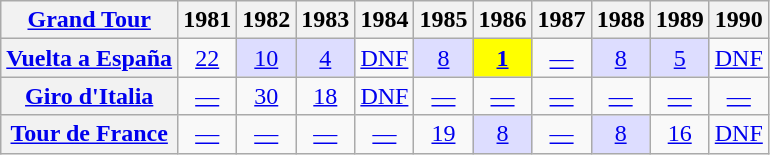<table class="wikitable plainrowheaders">
<tr>
<th scope="col"><a href='#'>Grand Tour</a></th>
<th scope="col">1981</th>
<th scope="col">1982</th>
<th scope="col">1983</th>
<th scope="col">1984</th>
<th scope="col">1985</th>
<th scope="col">1986</th>
<th scope="col">1987</th>
<th scope="col">1988</th>
<th scope="col">1989</th>
<th scope="col">1990</th>
</tr>
<tr style="text-align:center;">
<th scope="row"> <a href='#'>Vuelta a España</a></th>
<td><a href='#'>22</a></td>
<td style="background:#ddddff;"><a href='#'>10</a></td>
<td style="background:#ddddff;"><a href='#'>4</a></td>
<td><a href='#'>DNF</a></td>
<td style="background:#ddddff;"><a href='#'>8</a></td>
<td bgcolor=yellow><strong><a href='#'>1</a></strong></td>
<td><a href='#'>—</a></td>
<td style="background:#ddddff;"><a href='#'>8</a></td>
<td style="background:#ddddff;"><a href='#'>5</a></td>
<td><a href='#'>DNF</a></td>
</tr>
<tr style="text-align:center;">
<th scope="row"> <a href='#'>Giro d'Italia</a></th>
<td><a href='#'>—</a></td>
<td><a href='#'>30</a></td>
<td><a href='#'>18</a></td>
<td><a href='#'>DNF</a></td>
<td><a href='#'>—</a></td>
<td><a href='#'>—</a></td>
<td><a href='#'>—</a></td>
<td><a href='#'>—</a></td>
<td><a href='#'>—</a></td>
<td><a href='#'>—</a></td>
</tr>
<tr style="text-align:center;">
<th scope="row"> <a href='#'>Tour de France</a></th>
<td><a href='#'>—</a></td>
<td><a href='#'>—</a></td>
<td><a href='#'>—</a></td>
<td><a href='#'>—</a></td>
<td><a href='#'>19</a></td>
<td style="background:#ddddff;"><a href='#'>8</a></td>
<td><a href='#'>—</a></td>
<td style="background:#ddddff;"><a href='#'>8</a></td>
<td><a href='#'>16</a></td>
<td><a href='#'>DNF</a></td>
</tr>
</table>
